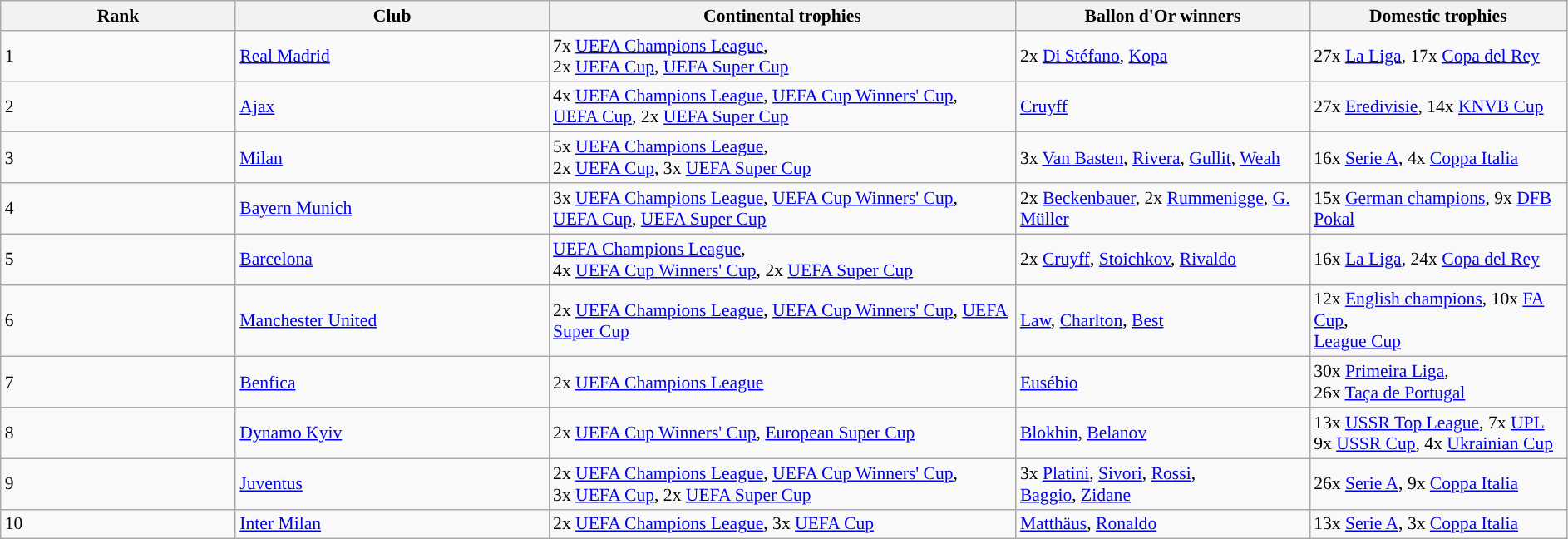<table class="wikitable sortable" style="font-size:90%; margin:0 .5em .5em 0; margin-top:.5em; margin-bottom:.5em; border:1px solid #CCC; border-collapse:collapse; text-align:left;">
<tr>
<th width=15%>Rank</th>
<th width=20%>Club</th>
<th>Continental trophies</th>
<th>Ballon d'Or winners</th>
<th>Domestic trophies</th>
</tr>
<tr>
<td>1</td>
<td> <a href='#'>Real Madrid</a></td>
<td>7x <a href='#'>UEFA Champions League</a>, <br>2x <a href='#'>UEFA Cup</a>, <a href='#'>UEFA Super Cup</a></td>
<td>2x <a href='#'>Di Stéfano</a>, <a href='#'>Kopa</a></td>
<td>27x <a href='#'>La Liga</a>, 17x <a href='#'>Copa del Rey</a></td>
</tr>
<tr>
<td>2</td>
<td> <a href='#'>Ajax</a></td>
<td>4x <a href='#'>UEFA Champions League</a>, <a href='#'>UEFA Cup Winners' Cup</a>, <br><a href='#'>UEFA Cup</a>, 2x <a href='#'>UEFA Super Cup</a></td>
<td><a href='#'>Cruyff</a></td>
<td>27x <a href='#'>Eredivisie</a>, 14x <a href='#'>KNVB Cup</a></td>
</tr>
<tr>
<td>3</td>
<td> <a href='#'>Milan</a></td>
<td>5x <a href='#'>UEFA Champions League</a>, <br>2x <a href='#'>UEFA Cup</a>, 3x <a href='#'>UEFA Super Cup</a></td>
<td>3x <a href='#'>Van Basten</a>, <a href='#'>Rivera</a>, <a href='#'>Gullit</a>, <a href='#'>Weah</a></td>
<td>16x <a href='#'>Serie A</a>, 4x <a href='#'>Coppa Italia</a></td>
</tr>
<tr>
<td>4</td>
<td> <a href='#'>Bayern Munich</a></td>
<td>3x <a href='#'>UEFA Champions League</a>, <a href='#'>UEFA Cup Winners' Cup</a>, <br><a href='#'>UEFA Cup</a>, <a href='#'>UEFA Super Cup</a></td>
<td>2x <a href='#'>Beckenbauer</a>, 2x <a href='#'>Rummenigge</a>, <a href='#'>G. Müller</a></td>
<td>15x <a href='#'>German champions</a>, 9x <a href='#'>DFB Pokal</a></td>
</tr>
<tr>
<td>5</td>
<td> <a href='#'>Barcelona</a></td>
<td><a href='#'>UEFA Champions League</a>, <br>4x <a href='#'>UEFA Cup Winners' Cup</a>, 2x <a href='#'>UEFA Super Cup</a></td>
<td>2x <a href='#'>Cruyff</a>, <a href='#'>Stoichkov</a>, <a href='#'>Rivaldo</a></td>
<td>16x <a href='#'>La Liga</a>, 24x <a href='#'>Copa del Rey</a></td>
</tr>
<tr>
<td>6</td>
<td> <a href='#'>Manchester United</a></td>
<td>2x <a href='#'>UEFA Champions League</a>, <a href='#'>UEFA Cup Winners' Cup</a>, <a href='#'>UEFA Super Cup</a></td>
<td><a href='#'>Law</a>, <a href='#'>Charlton</a>, <a href='#'>Best</a></td>
<td>12x <a href='#'>English champions</a>, 10x <a href='#'>FA Cup</a>, <br><a href='#'>League Cup</a></td>
</tr>
<tr>
<td>7</td>
<td> <a href='#'>Benfica</a></td>
<td>2x <a href='#'>UEFA Champions League</a></td>
<td><a href='#'>Eusébio</a></td>
<td>30x <a href='#'>Primeira Liga</a>, <br>26x <a href='#'>Taça de Portugal</a></td>
</tr>
<tr>
<td>8</td>
<td> <a href='#'>Dynamo Kyiv</a></td>
<td>2x <a href='#'>UEFA Cup Winners' Cup</a>, <a href='#'>European Super Cup</a></td>
<td><a href='#'>Blokhin</a>, <a href='#'>Belanov</a></td>
<td>13x <a href='#'>USSR Top League</a>, 7x <a href='#'>UPL</a> <br>9x <a href='#'>USSR Cup</a>, 4x <a href='#'>Ukrainian Cup</a></td>
</tr>
<tr>
<td>9</td>
<td> <a href='#'>Juventus</a></td>
<td>2x <a href='#'>UEFA Champions League</a>, <a href='#'>UEFA Cup Winners' Cup</a>, <br>3x <a href='#'>UEFA Cup</a>, 2x <a href='#'>UEFA Super Cup</a></td>
<td>3x <a href='#'>Platini</a>, <a href='#'>Sivori</a>, <a href='#'>Rossi</a>, <br><a href='#'>Baggio</a>, <a href='#'>Zidane</a></td>
<td>26x <a href='#'>Serie A</a>, 9x <a href='#'>Coppa Italia</a></td>
</tr>
<tr>
<td>10</td>
<td> <a href='#'>Inter Milan</a></td>
<td>2x <a href='#'>UEFA Champions League</a>, 3x <a href='#'>UEFA Cup</a></td>
<td><a href='#'>Matthäus</a>, <a href='#'>Ronaldo</a></td>
<td>13x <a href='#'>Serie A</a>, 3x <a href='#'>Coppa Italia</a></td>
</tr>
</table>
